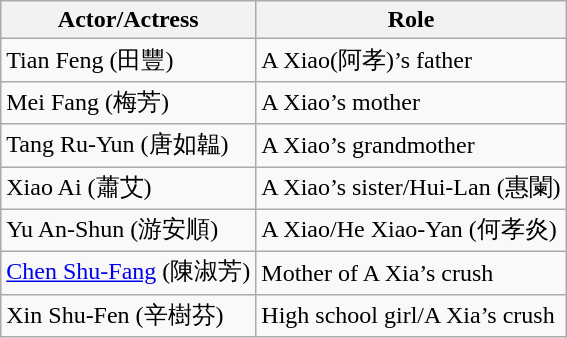<table class="wikitable">
<tr>
<th>Actor/Actress</th>
<th>Role</th>
</tr>
<tr>
<td>Tian Feng (田豐)</td>
<td>A Xiao(阿孝)’s father</td>
</tr>
<tr>
<td>Mei Fang (梅芳)</td>
<td>A Xiao’s mother</td>
</tr>
<tr>
<td>Tang Ru-Yun (唐如韞)</td>
<td>A Xiao’s grandmother</td>
</tr>
<tr>
<td>Xiao Ai (蕭艾)</td>
<td>A Xiao’s sister/Hui-Lan (惠闌)</td>
</tr>
<tr>
<td>Yu An-Shun (游安順)</td>
<td>A Xiao/He Xiao-Yan (何孝炎)</td>
</tr>
<tr>
<td><a href='#'>Chen Shu-Fang</a> (陳淑芳)</td>
<td>Mother of A Xia’s crush</td>
</tr>
<tr>
<td>Xin Shu-Fen (辛樹芬)</td>
<td>High school girl/A Xia’s crush</td>
</tr>
</table>
